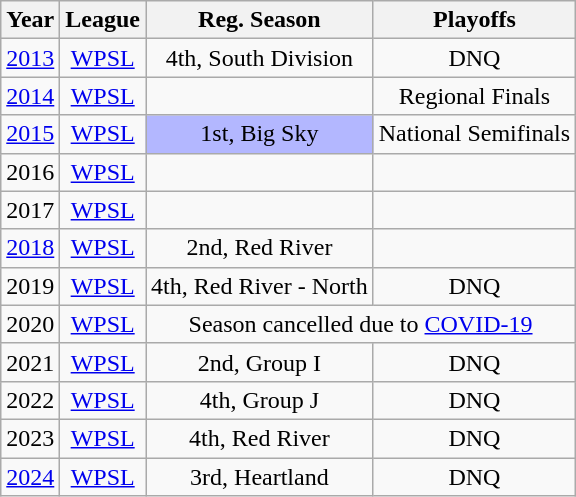<table class="wikitable" style="text-align:center">
<tr>
<th>Year</th>
<th>League</th>
<th>Reg. Season</th>
<th>Playoffs</th>
</tr>
<tr>
<td><a href='#'>2013</a></td>
<td><a href='#'>WPSL</a></td>
<td>4th, South Division</td>
<td>DNQ</td>
</tr>
<tr>
<td><a href='#'>2014</a></td>
<td><a href='#'>WPSL</a></td>
<td></td>
<td>Regional Finals</td>
</tr>
<tr>
<td><a href='#'>2015</a></td>
<td><a href='#'>WPSL</a></td>
<td bgcolor="B3B7FF">1st, Big Sky</td>
<td>National Semifinals</td>
</tr>
<tr>
<td>2016</td>
<td><a href='#'>WPSL</a></td>
<td></td>
<td></td>
</tr>
<tr>
<td>2017</td>
<td><a href='#'>WPSL</a></td>
<td></td>
<td></td>
</tr>
<tr>
<td><a href='#'>2018</a></td>
<td><a href='#'>WPSL</a></td>
<td>2nd, Red River</td>
<td></td>
</tr>
<tr>
<td>2019</td>
<td><a href='#'>WPSL</a></td>
<td>4th, Red River - North</td>
<td>DNQ</td>
</tr>
<tr>
<td>2020</td>
<td><a href='#'>WPSL</a></td>
<td colspan=2 style=align-text:center>Season cancelled due to <a href='#'>COVID-19</a></td>
</tr>
<tr>
<td>2021</td>
<td><a href='#'>WPSL</a></td>
<td>2nd, Group I</td>
<td>DNQ</td>
</tr>
<tr>
<td>2022</td>
<td><a href='#'>WPSL</a></td>
<td>4th, Group J</td>
<td>DNQ</td>
</tr>
<tr>
<td>2023</td>
<td><a href='#'>WPSL</a></td>
<td>4th, Red River</td>
<td>DNQ</td>
</tr>
<tr>
<td><a href='#'>2024</a></td>
<td><a href='#'>WPSL</a></td>
<td>3rd, Heartland</td>
<td>DNQ</td>
</tr>
</table>
